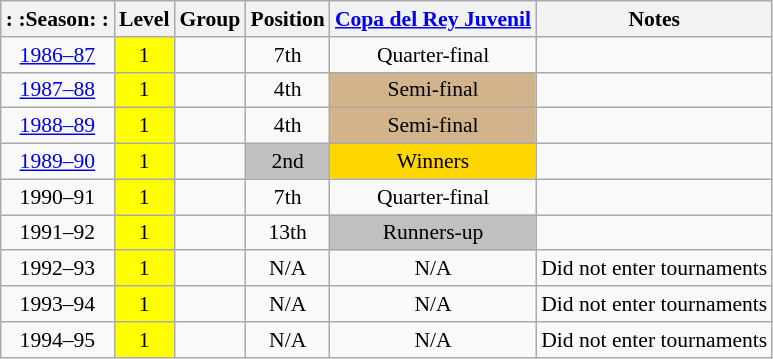<table class="wikitable" style="text-align:center; font-size:90%">
<tr>
<th>: :Season: :</th>
<th>Level</th>
<th>Group</th>
<th>Position</th>
<th><a href='#'>Copa del Rey Juvenil</a></th>
<th>Notes</th>
</tr>
<tr>
<td><a href='#'>1986–87</a></td>
<td bgcolor=#FFFF00>1</td>
<td></td>
<td>7th</td>
<td>Quarter-final</td>
<td></td>
</tr>
<tr>
<td><a href='#'>1987–88</a></td>
<td bgcolor=#FFFF00>1</td>
<td></td>
<td>4th</td>
<td bgcolor=#D2B48C>Semi-final</td>
<td></td>
</tr>
<tr>
<td><a href='#'>1988–89</a></td>
<td bgcolor=#FFFF00>1</td>
<td></td>
<td>4th</td>
<td bgcolor=#D2B48C>Semi-final</td>
<td></td>
</tr>
<tr>
<td><a href='#'>1989–90</a></td>
<td bgcolor=#FFFF00>1</td>
<td></td>
<td bgcolor=silver>2nd</td>
<td bgcolor=gold>Winners</td>
<td></td>
</tr>
<tr>
<td>1990–91</td>
<td bgcolor=#FFFF00>1</td>
<td></td>
<td>7th</td>
<td>Quarter-final</td>
<td></td>
</tr>
<tr>
<td>1991–92</td>
<td bgcolor=#FFFF00>1</td>
<td></td>
<td>13th</td>
<td bgcolor=silver>Runners-up</td>
<td></td>
</tr>
<tr>
<td>1992–93</td>
<td bgcolor=#FFFF00>1</td>
<td></td>
<td>N/A</td>
<td>N/A</td>
<td>Did not enter tournaments</td>
</tr>
<tr>
<td>1993–94</td>
<td bgcolor=#FFFF00>1</td>
<td></td>
<td>N/A</td>
<td>N/A</td>
<td>Did not enter tournaments</td>
</tr>
<tr>
<td>1994–95</td>
<td bgcolor=#FFFF00>1</td>
<td></td>
<td>N/A</td>
<td>N/A</td>
<td>Did not enter tournaments</td>
</tr>
</table>
